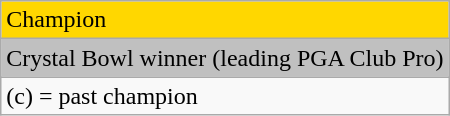<table class="wikitable">
<tr style="background:gold">
<td>Champion</td>
</tr>
<tr style="background:silver">
<td>Crystal Bowl winner (leading PGA Club Pro)</td>
</tr>
<tr>
<td>(c) = past champion</td>
</tr>
</table>
